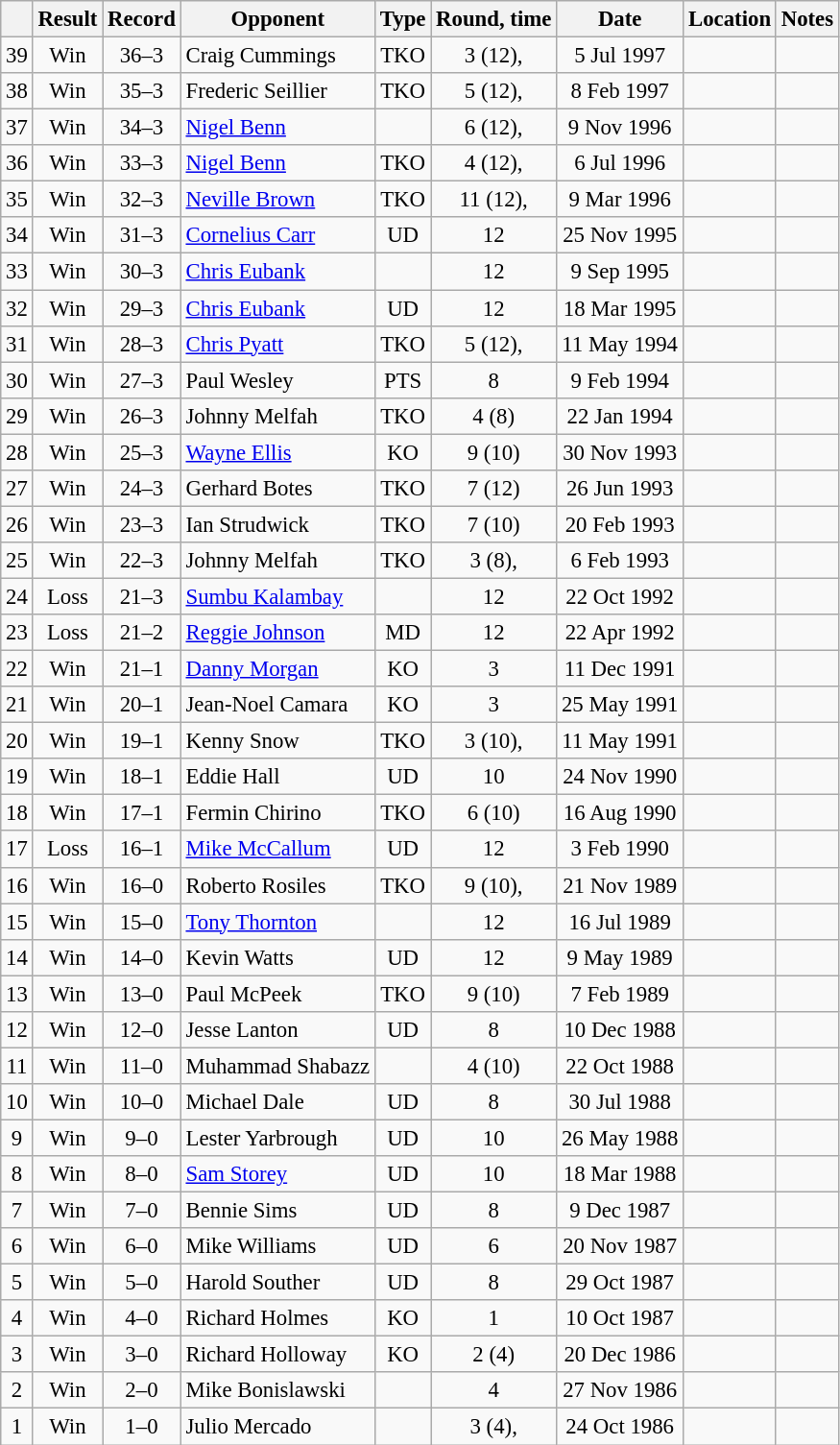<table class="wikitable" style="text-align:center; font-size:95%">
<tr>
<th></th>
<th>Result</th>
<th>Record</th>
<th>Opponent</th>
<th>Type</th>
<th>Round, time</th>
<th>Date</th>
<th>Location</th>
<th>Notes</th>
</tr>
<tr>
<td>39</td>
<td>Win</td>
<td>36–3</td>
<td style="text-align:left;">Craig Cummings</td>
<td>TKO</td>
<td>3 (12), </td>
<td>5 Jul 1997</td>
<td style="text-align:left;"></td>
<td style="text-align:left;"></td>
</tr>
<tr>
<td>38</td>
<td>Win</td>
<td>35–3</td>
<td style="text-align:left;">Frederic Seillier</td>
<td>TKO</td>
<td>5 (12), </td>
<td>8 Feb 1997</td>
<td style="text-align:left;"></td>
<td style="text-align:left;"></td>
</tr>
<tr>
<td>37</td>
<td>Win</td>
<td>34–3</td>
<td style="text-align:left;"><a href='#'>Nigel Benn</a></td>
<td></td>
<td>6 (12), </td>
<td>9 Nov 1996</td>
<td style="text-align:left;"></td>
<td style="text-align:left;"></td>
</tr>
<tr>
<td>36</td>
<td>Win</td>
<td>33–3</td>
<td style="text-align:left;"><a href='#'>Nigel Benn</a></td>
<td>TKO</td>
<td>4 (12), </td>
<td>6 Jul 1996</td>
<td style="text-align:left;"></td>
<td style="text-align:left;"></td>
</tr>
<tr>
<td>35</td>
<td>Win</td>
<td>32–3</td>
<td style="text-align:left;"><a href='#'>Neville Brown</a></td>
<td>TKO</td>
<td>11 (12), </td>
<td>9 Mar 1996</td>
<td style="text-align:left;"></td>
<td style="text-align:left;"></td>
</tr>
<tr>
<td>34</td>
<td>Win</td>
<td>31–3</td>
<td style="text-align:left;"><a href='#'>Cornelius Carr</a></td>
<td>UD</td>
<td>12</td>
<td>25 Nov 1995</td>
<td style="text-align:left;"></td>
<td style="text-align:left;"></td>
</tr>
<tr>
<td>33</td>
<td>Win</td>
<td>30–3</td>
<td style="text-align:left;"><a href='#'>Chris Eubank</a></td>
<td></td>
<td>12</td>
<td>9 Sep 1995</td>
<td style="text-align:left;"></td>
<td style="text-align:left;"></td>
</tr>
<tr>
<td>32</td>
<td>Win</td>
<td>29–3</td>
<td style="text-align:left;"><a href='#'>Chris Eubank</a></td>
<td>UD</td>
<td>12</td>
<td>18 Mar 1995</td>
<td style="text-align:left;"></td>
<td style="text-align:left;"></td>
</tr>
<tr>
<td>31</td>
<td>Win</td>
<td>28–3</td>
<td style="text-align:left;"><a href='#'>Chris Pyatt</a></td>
<td>TKO</td>
<td>5 (12), </td>
<td>11 May 1994</td>
<td style="text-align:left;"></td>
<td style="text-align:left;"></td>
</tr>
<tr>
<td>30</td>
<td>Win</td>
<td>27–3</td>
<td style="text-align:left;">Paul Wesley</td>
<td>PTS</td>
<td>8</td>
<td>9 Feb 1994</td>
<td style="text-align:left;"></td>
<td></td>
</tr>
<tr>
<td>29</td>
<td>Win</td>
<td>26–3</td>
<td style="text-align:left;">Johnny Melfah</td>
<td>TKO</td>
<td>4 (8)</td>
<td>22 Jan 1994</td>
<td style="text-align:left;"></td>
<td></td>
</tr>
<tr>
<td>28</td>
<td>Win</td>
<td>25–3</td>
<td style="text-align:left;"><a href='#'>Wayne Ellis</a></td>
<td>KO</td>
<td>9 (10)</td>
<td>30 Nov 1993</td>
<td style="text-align:left;"></td>
<td></td>
</tr>
<tr>
<td>27</td>
<td>Win</td>
<td>24–3</td>
<td style="text-align:left;">Gerhard Botes</td>
<td>TKO</td>
<td>7 (12)</td>
<td>26 Jun 1993</td>
<td style="text-align:left;"></td>
<td style="text-align:left;"></td>
</tr>
<tr>
<td>26</td>
<td>Win</td>
<td>23–3</td>
<td style="text-align:left;">Ian Strudwick</td>
<td>TKO</td>
<td>7 (10)</td>
<td>20 Feb 1993</td>
<td style="text-align:left;"></td>
<td></td>
</tr>
<tr>
<td>25</td>
<td>Win</td>
<td>22–3</td>
<td style="text-align:left;">Johnny Melfah</td>
<td>TKO</td>
<td>3 (8), </td>
<td>6 Feb 1993</td>
<td style="text-align:left;"></td>
<td></td>
</tr>
<tr>
<td>24</td>
<td>Loss</td>
<td>21–3</td>
<td style="text-align:left;"><a href='#'>Sumbu Kalambay</a></td>
<td></td>
<td>12</td>
<td>22 Oct 1992</td>
<td style="text-align:left;"></td>
<td style="text-align:left;"></td>
</tr>
<tr>
<td>23</td>
<td>Loss</td>
<td>21–2</td>
<td style="text-align:left;"><a href='#'>Reggie Johnson</a></td>
<td>MD</td>
<td>12</td>
<td>22 Apr 1992</td>
<td style="text-align:left;"></td>
<td style="text-align:left;"></td>
</tr>
<tr>
<td>22</td>
<td>Win</td>
<td>21–1</td>
<td style="text-align:left;"><a href='#'>Danny Morgan</a></td>
<td>KO</td>
<td>3</td>
<td>11 Dec 1991</td>
<td style="text-align:left;"></td>
<td></td>
</tr>
<tr>
<td>21</td>
<td>Win</td>
<td>20–1</td>
<td style="text-align:left;">Jean-Noel Camara</td>
<td>KO</td>
<td>3</td>
<td>25 May 1991</td>
<td style="text-align:left;"></td>
<td></td>
</tr>
<tr>
<td>20</td>
<td>Win</td>
<td>19–1</td>
<td style="text-align:left;">Kenny Snow</td>
<td>TKO</td>
<td>3 (10), </td>
<td>11 May 1991</td>
<td style="text-align:left;"></td>
<td></td>
</tr>
<tr>
<td>19</td>
<td>Win</td>
<td>18–1</td>
<td style="text-align:left;">Eddie Hall</td>
<td>UD</td>
<td>10</td>
<td>24 Nov 1990</td>
<td style="text-align:left;"></td>
<td></td>
</tr>
<tr>
<td>18</td>
<td>Win</td>
<td>17–1</td>
<td style="text-align:left;">Fermin Chirino</td>
<td>TKO</td>
<td>6 (10)</td>
<td>16 Aug 1990</td>
<td style="text-align:left;"></td>
<td></td>
</tr>
<tr>
<td>17</td>
<td>Loss</td>
<td>16–1</td>
<td style="text-align:left;"><a href='#'>Mike McCallum</a></td>
<td>UD</td>
<td>12</td>
<td>3 Feb 1990</td>
<td style="text-align:left;"></td>
<td style="text-align:left;"></td>
</tr>
<tr>
<td>16</td>
<td>Win</td>
<td>16–0</td>
<td style="text-align:left;">Roberto Rosiles</td>
<td>TKO</td>
<td>9 (10), </td>
<td>21 Nov 1989</td>
<td style="text-align:left;"></td>
<td></td>
</tr>
<tr>
<td>15</td>
<td>Win</td>
<td>15–0</td>
<td style="text-align:left;"><a href='#'>Tony Thornton</a></td>
<td></td>
<td>12</td>
<td>16 Jul 1989</td>
<td style="text-align:left;"></td>
<td style="text-align:left;"></td>
</tr>
<tr>
<td>14</td>
<td>Win</td>
<td>14–0</td>
<td style="text-align:left;">Kevin Watts</td>
<td>UD</td>
<td>12</td>
<td>9 May 1989</td>
<td style="text-align:left;"></td>
<td style="text-align:left;"></td>
</tr>
<tr>
<td>13</td>
<td>Win</td>
<td>13–0</td>
<td style="text-align:left;">Paul McPeek</td>
<td>TKO</td>
<td>9 (10)</td>
<td>7 Feb 1989</td>
<td style="text-align:left;"></td>
<td></td>
</tr>
<tr>
<td>12</td>
<td>Win</td>
<td>12–0</td>
<td style="text-align:left;">Jesse Lanton</td>
<td>UD</td>
<td>8</td>
<td>10 Dec 1988</td>
<td style="text-align:left;"></td>
<td></td>
</tr>
<tr>
<td>11</td>
<td>Win</td>
<td>11–0</td>
<td style="text-align:left;">Muhammad Shabazz</td>
<td></td>
<td>4 (10)</td>
<td>22 Oct 1988</td>
<td style="text-align:left;"></td>
<td></td>
</tr>
<tr>
<td>10</td>
<td>Win</td>
<td>10–0</td>
<td style="text-align:left;">Michael Dale</td>
<td>UD</td>
<td>8</td>
<td>30 Jul 1988</td>
<td style="text-align:left;"></td>
<td></td>
</tr>
<tr>
<td>9</td>
<td>Win</td>
<td>9–0</td>
<td style="text-align:left;">Lester Yarbrough</td>
<td>UD</td>
<td>10</td>
<td>26 May 1988</td>
<td style="text-align:left;"></td>
<td></td>
</tr>
<tr>
<td>8</td>
<td>Win</td>
<td>8–0</td>
<td style="text-align:left;"><a href='#'>Sam Storey</a></td>
<td>UD</td>
<td>10</td>
<td>18 Mar 1988</td>
<td style="text-align:left;"></td>
<td style="text-align:left;"></td>
</tr>
<tr>
<td>7</td>
<td>Win</td>
<td>7–0</td>
<td style="text-align:left;">Bennie Sims</td>
<td>UD</td>
<td>8</td>
<td>9 Dec 1987</td>
<td style="text-align:left;"></td>
<td></td>
</tr>
<tr>
<td>6</td>
<td>Win</td>
<td>6–0</td>
<td style="text-align:left;">Mike Williams</td>
<td>UD</td>
<td>6</td>
<td>20 Nov 1987</td>
<td style="text-align:left;"></td>
<td></td>
</tr>
<tr>
<td>5</td>
<td>Win</td>
<td>5–0</td>
<td style="text-align:left;">Harold Souther</td>
<td>UD</td>
<td>8</td>
<td>29 Oct 1987</td>
<td style="text-align:left;"></td>
<td></td>
</tr>
<tr>
<td>4</td>
<td>Win</td>
<td>4–0</td>
<td style="text-align:left;">Richard Holmes</td>
<td>KO</td>
<td>1</td>
<td>10 Oct 1987</td>
<td style="text-align:left;"></td>
<td></td>
</tr>
<tr>
<td>3</td>
<td>Win</td>
<td>3–0</td>
<td style="text-align:left;">Richard Holloway</td>
<td>KO</td>
<td>2 (4)</td>
<td>20 Dec 1986</td>
<td style="text-align:left;"></td>
<td></td>
</tr>
<tr>
<td>2</td>
<td>Win</td>
<td>2–0</td>
<td style="text-align:left;">Mike Bonislawski</td>
<td></td>
<td>4</td>
<td>27 Nov 1986</td>
<td style="text-align:left;"></td>
<td></td>
</tr>
<tr>
<td>1</td>
<td>Win</td>
<td>1–0</td>
<td style="text-align:left;">Julio Mercado</td>
<td></td>
<td>3 (4), </td>
<td>24 Oct 1986</td>
<td style="text-align:left;"></td>
<td></td>
</tr>
</table>
